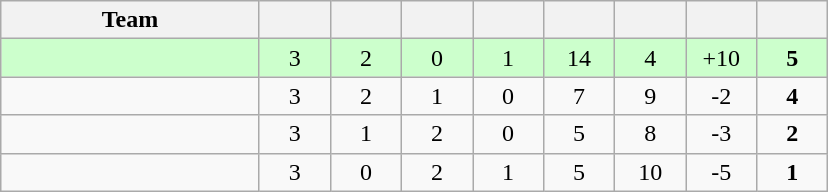<table class="wikitable" style="text-align:center;">
<tr>
<th width=165>Team</th>
<th width=40></th>
<th width=40></th>
<th width=40></th>
<th width=40></th>
<th width=40></th>
<th width=40></th>
<th width=40></th>
<th width=40></th>
</tr>
<tr bgcolor="ccffcc">
<td style="text-align:left;"></td>
<td>3</td>
<td>2</td>
<td>0</td>
<td>1</td>
<td>14</td>
<td>4</td>
<td>+10</td>
<td><strong>5</strong></td>
</tr>
<tr>
<td style="text-align:left;"></td>
<td>3</td>
<td>2</td>
<td>1</td>
<td>0</td>
<td>7</td>
<td>9</td>
<td>-2</td>
<td><strong>4</strong></td>
</tr>
<tr>
<td style="text-align:left;"></td>
<td>3</td>
<td>1</td>
<td>2</td>
<td>0</td>
<td>5</td>
<td>8</td>
<td>-3</td>
<td><strong>2</strong></td>
</tr>
<tr>
<td style="text-align:left;"></td>
<td>3</td>
<td>0</td>
<td>2</td>
<td>1</td>
<td>5</td>
<td>10</td>
<td>-5</td>
<td><strong>1</strong></td>
</tr>
</table>
